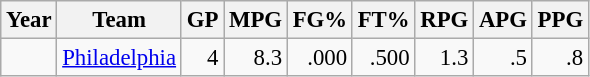<table class="wikitable sortable" style="font-size:95%; text-align:right;">
<tr>
<th>Year</th>
<th>Team</th>
<th>GP</th>
<th>MPG</th>
<th>FG%</th>
<th>FT%</th>
<th>RPG</th>
<th>APG</th>
<th>PPG</th>
</tr>
<tr>
<td style="text-align:left;"></td>
<td style="text-align:left;"><a href='#'>Philadelphia</a></td>
<td>4</td>
<td>8.3</td>
<td>.000</td>
<td>.500</td>
<td>1.3</td>
<td>.5</td>
<td>.8</td>
</tr>
</table>
